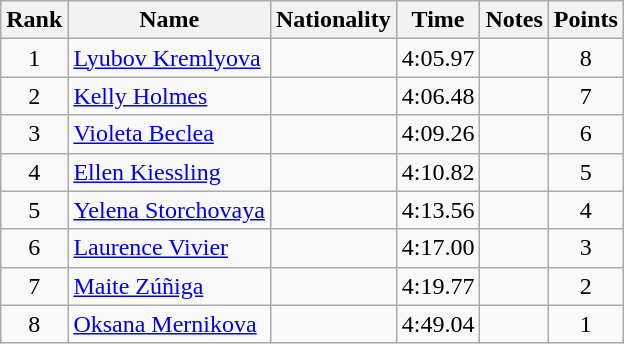<table class="wikitable sortable" style="text-align:center">
<tr>
<th>Rank</th>
<th>Name</th>
<th>Nationality</th>
<th>Time</th>
<th>Notes</th>
<th>Points</th>
</tr>
<tr>
<td>1</td>
<td align=left><a href='#'>Lyubov Kremlyova</a></td>
<td align=left></td>
<td>4:05.97</td>
<td></td>
<td>8</td>
</tr>
<tr>
<td>2</td>
<td align=left><a href='#'>Kelly Holmes</a></td>
<td align=left></td>
<td>4:06.48</td>
<td></td>
<td>7</td>
</tr>
<tr>
<td>3</td>
<td align=left><a href='#'>Violeta Beclea</a></td>
<td align=left></td>
<td>4:09.26</td>
<td></td>
<td>6</td>
</tr>
<tr>
<td>4</td>
<td align=left><a href='#'>Ellen Kiessling</a></td>
<td align=left></td>
<td>4:10.82</td>
<td></td>
<td>5</td>
</tr>
<tr>
<td>5</td>
<td align=left><a href='#'>Yelena Storchovaya</a></td>
<td align=left></td>
<td>4:13.56</td>
<td></td>
<td>4</td>
</tr>
<tr>
<td>6</td>
<td align=left><a href='#'>Laurence Vivier</a></td>
<td align=left></td>
<td>4:17.00</td>
<td></td>
<td>3</td>
</tr>
<tr>
<td>7</td>
<td align=left><a href='#'>Maite Zúñiga</a></td>
<td align=left></td>
<td>4:19.77</td>
<td></td>
<td>2</td>
</tr>
<tr>
<td>8</td>
<td align=left><a href='#'>Oksana Mernikova</a></td>
<td align=left></td>
<td>4:49.04</td>
<td></td>
<td>1</td>
</tr>
</table>
